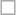<table class="mw-collapsible" cellpadding="2" align="center" style="border:1px solid darkgray; border:1">
<tr valign=top align=center align=center width="120%"; style="vertical-align:top; color:DarkSlateGray; width=90%">
<td></td>
</tr>
</table>
